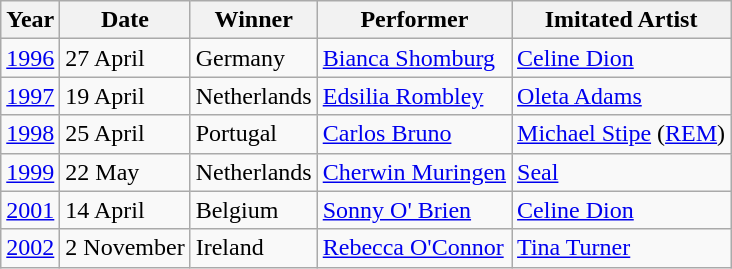<table class="wikitable">
<tr>
<th>Year</th>
<th>Date</th>
<th>Winner</th>
<th>Performer</th>
<th>Imitated Artist</th>
</tr>
<tr>
<td><a href='#'>1996</a></td>
<td>27 April</td>
<td>Germany</td>
<td><a href='#'>Bianca Shomburg</a></td>
<td><a href='#'>Celine Dion</a></td>
</tr>
<tr>
<td><a href='#'>1997</a></td>
<td>19 April</td>
<td>Netherlands</td>
<td><a href='#'>Edsilia Rombley</a></td>
<td><a href='#'>Oleta Adams</a></td>
</tr>
<tr>
<td><a href='#'>1998</a></td>
<td>25 April</td>
<td>Portugal</td>
<td><a href='#'>Carlos Bruno</a></td>
<td><a href='#'>Michael Stipe</a> (<a href='#'>REM</a>)</td>
</tr>
<tr>
<td><a href='#'>1999</a></td>
<td>22 May</td>
<td>Netherlands</td>
<td><a href='#'>Cherwin Muringen</a></td>
<td><a href='#'>Seal</a></td>
</tr>
<tr>
<td><a href='#'>2001</a></td>
<td>14 April</td>
<td>Belgium</td>
<td><a href='#'>Sonny O' Brien</a></td>
<td><a href='#'>Celine Dion</a></td>
</tr>
<tr>
<td><a href='#'>2002</a></td>
<td>2 November</td>
<td>Ireland</td>
<td><a href='#'>Rebecca O'Connor</a></td>
<td><a href='#'>Tina Turner</a></td>
</tr>
</table>
